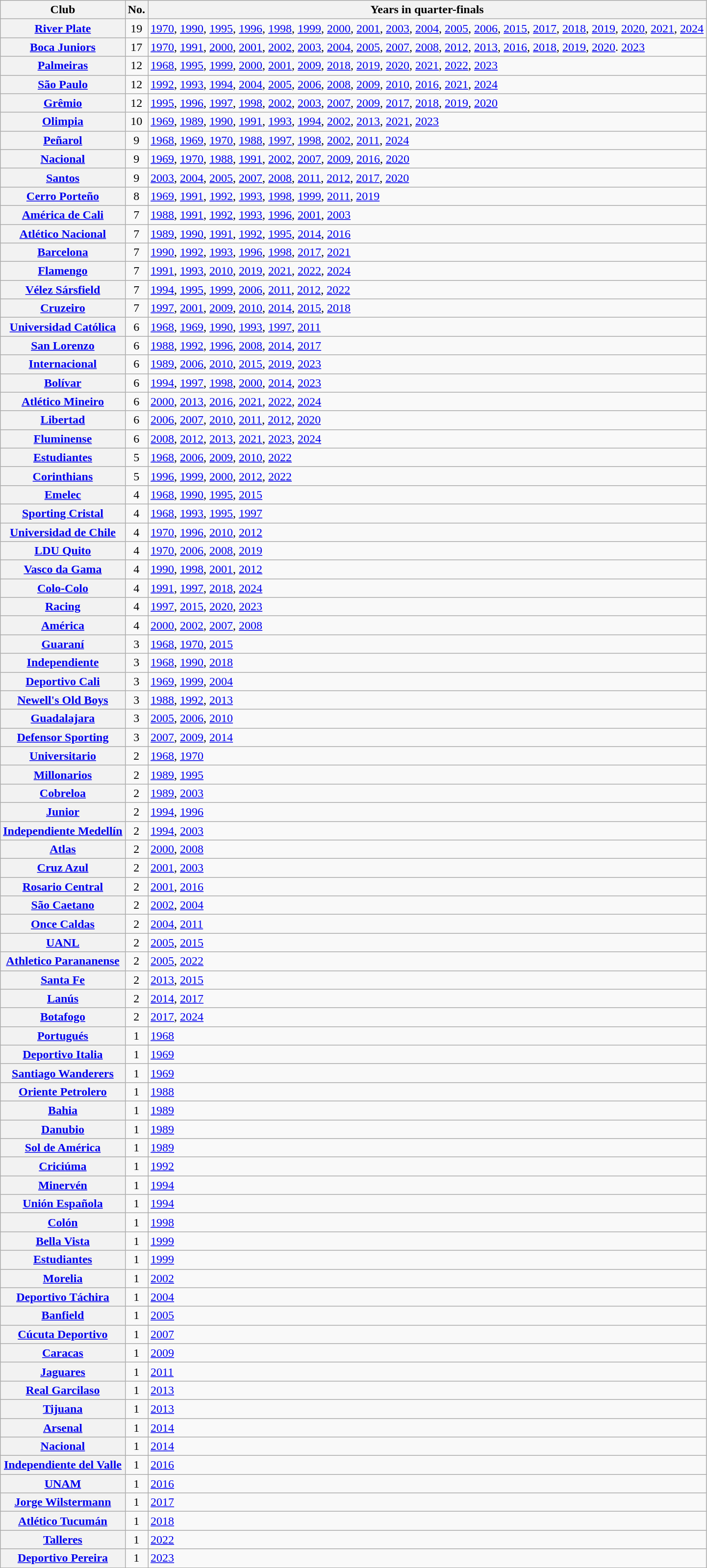<table class="wikitable plainrowheaders sortable">
<tr>
<th>Club</th>
<th>No.</th>
<th>Years in quarter-finals</th>
</tr>
<tr>
<th scope=row> <a href='#'>River Plate</a></th>
<td style="text-align: center">19</td>
<td><a href='#'>1970</a>, <a href='#'>1990</a>, <a href='#'>1995</a>, <a href='#'>1996</a>, <a href='#'>1998</a>, <a href='#'>1999</a>, <a href='#'>2000</a>, <a href='#'>2001</a>, <a href='#'>2003</a>, <a href='#'>2004</a>, <a href='#'>2005</a>, <a href='#'>2006</a>, <a href='#'>2015</a>, <a href='#'>2017</a>, <a href='#'>2018</a>, <a href='#'>2019</a>, <a href='#'>2020</a>, <a href='#'>2021</a>, <a href='#'>2024</a></td>
</tr>
<tr>
<th scope=row> <a href='#'>Boca Juniors</a></th>
<td style="text-align: center">17</td>
<td><a href='#'>1970</a>, <a href='#'>1991</a>, <a href='#'>2000</a>, <a href='#'>2001</a>, <a href='#'>2002</a>, <a href='#'>2003</a>, <a href='#'>2004</a>, <a href='#'>2005</a>, <a href='#'>2007</a>, <a href='#'>2008</a>, <a href='#'>2012</a>, <a href='#'>2013</a>, <a href='#'>2016</a>, <a href='#'>2018</a>, <a href='#'>2019</a>, <a href='#'>2020</a>. <a href='#'>2023</a></td>
</tr>
<tr>
<th scope=row> <a href='#'>Palmeiras</a></th>
<td style="text-align: center">12</td>
<td><a href='#'>1968</a>, <a href='#'>1995</a>, <a href='#'>1999</a>, <a href='#'>2000</a>, <a href='#'>2001</a>, <a href='#'>2009</a>, <a href='#'>2018</a>, <a href='#'>2019</a>, <a href='#'>2020</a>, <a href='#'>2021</a>, <a href='#'>2022</a>, <a href='#'>2023</a></td>
</tr>
<tr>
<th scope=row> <a href='#'>São Paulo</a></th>
<td style="text-align: center">12</td>
<td><a href='#'>1992</a>, <a href='#'>1993</a>, <a href='#'>1994</a>, <a href='#'>2004</a>, <a href='#'>2005</a>, <a href='#'>2006</a>, <a href='#'>2008</a>, <a href='#'>2009</a>, <a href='#'>2010</a>, <a href='#'>2016</a>, <a href='#'>2021</a>, <a href='#'>2024</a></td>
</tr>
<tr>
<th scope=row> <a href='#'>Grêmio</a></th>
<td style="text-align: center">12</td>
<td><a href='#'>1995</a>, <a href='#'>1996</a>, <a href='#'>1997</a>, <a href='#'>1998</a>, <a href='#'>2002</a>, <a href='#'>2003</a>, <a href='#'>2007</a>, <a href='#'>2009</a>, <a href='#'>2017</a>, <a href='#'>2018</a>, <a href='#'>2019</a>, <a href='#'>2020</a></td>
</tr>
<tr>
<th scope=row> <a href='#'>Olimpia</a></th>
<td style="text-align: center">10</td>
<td><a href='#'>1969</a>, <a href='#'>1989</a>, <a href='#'>1990</a>, <a href='#'>1991</a>, <a href='#'>1993</a>, <a href='#'>1994</a>, <a href='#'>2002</a>, <a href='#'>2013</a>, <a href='#'>2021</a>, <a href='#'>2023</a></td>
</tr>
<tr>
<th scope=row> <a href='#'>Peñarol</a></th>
<td style="text-align: center">9</td>
<td><a href='#'>1968</a>, <a href='#'>1969</a>, <a href='#'>1970</a>, <a href='#'>1988</a>, <a href='#'>1997</a>, <a href='#'>1998</a>, <a href='#'>2002</a>, <a href='#'>2011</a>, <a href='#'>2024</a></td>
</tr>
<tr>
<th scope=row> <a href='#'>Nacional</a></th>
<td style="text-align: center">9</td>
<td><a href='#'>1969</a>, <a href='#'>1970</a>, <a href='#'>1988</a>, <a href='#'>1991</a>, <a href='#'>2002</a>, <a href='#'>2007</a>, <a href='#'>2009</a>, <a href='#'>2016</a>, <a href='#'>2020</a></td>
</tr>
<tr>
<th scope=row> <a href='#'>Santos</a></th>
<td style="text-align: center">9</td>
<td><a href='#'>2003</a>, <a href='#'>2004</a>, <a href='#'>2005</a>, <a href='#'>2007</a>, <a href='#'>2008</a>, <a href='#'>2011</a>, <a href='#'>2012</a>, <a href='#'>2017</a>, <a href='#'>2020</a></td>
</tr>
<tr>
<th scope=row> <a href='#'>Cerro Porteño</a></th>
<td style="text-align: center">8</td>
<td><a href='#'>1969</a>, <a href='#'>1991</a>, <a href='#'>1992</a>, <a href='#'>1993</a>, <a href='#'>1998</a>, <a href='#'>1999</a>, <a href='#'>2011</a>, <a href='#'>2019</a></td>
</tr>
<tr>
<th scope=row> <a href='#'>América de Cali</a></th>
<td style="text-align: center">7</td>
<td><a href='#'>1988</a>, <a href='#'>1991</a>, <a href='#'>1992</a>, <a href='#'>1993</a>, <a href='#'>1996</a>, <a href='#'>2001</a>, <a href='#'>2003</a></td>
</tr>
<tr>
<th scope=row> <a href='#'>Atlético Nacional</a></th>
<td style="text-align: center">7</td>
<td><a href='#'>1989</a>, <a href='#'>1990</a>, <a href='#'>1991</a>, <a href='#'>1992</a>, <a href='#'>1995</a>, <a href='#'>2014</a>, <a href='#'>2016</a></td>
</tr>
<tr>
<th scope=row> <a href='#'>Barcelona</a></th>
<td style="text-align: center">7</td>
<td><a href='#'>1990</a>, <a href='#'>1992</a>, <a href='#'>1993</a>, <a href='#'>1996</a>, <a href='#'>1998</a>, <a href='#'>2017</a>, <a href='#'>2021</a></td>
</tr>
<tr>
<th scope=row> <a href='#'>Flamengo</a></th>
<td style="text-align: center">7</td>
<td><a href='#'>1991</a>, <a href='#'>1993</a>, <a href='#'>2010</a>, <a href='#'>2019</a>, <a href='#'>2021</a>, <a href='#'>2022</a>, <a href='#'>2024</a></td>
</tr>
<tr>
<th scope=row> <a href='#'>Vélez Sársfield</a></th>
<td style="text-align: center">7</td>
<td><a href='#'>1994</a>, <a href='#'>1995</a>, <a href='#'>1999</a>, <a href='#'>2006</a>, <a href='#'>2011</a>, <a href='#'>2012</a>, <a href='#'>2022</a></td>
</tr>
<tr>
<th scope=row> <a href='#'>Cruzeiro</a></th>
<td style="text-align: center">7</td>
<td><a href='#'>1997</a>, <a href='#'>2001</a>, <a href='#'>2009</a>, <a href='#'>2010</a>, <a href='#'>2014</a>, <a href='#'>2015</a>, <a href='#'>2018</a></td>
</tr>
<tr>
<th scope=row> <a href='#'>Universidad Católica</a></th>
<td style="text-align: center">6</td>
<td><a href='#'>1968</a>, <a href='#'>1969</a>, <a href='#'>1990</a>, <a href='#'>1993</a>, <a href='#'>1997</a>, <a href='#'>2011</a></td>
</tr>
<tr>
<th scope=row> <a href='#'>San Lorenzo</a></th>
<td style="text-align: center">6</td>
<td><a href='#'>1988</a>, <a href='#'>1992</a>, <a href='#'>1996</a>, <a href='#'>2008</a>, <a href='#'>2014</a>, <a href='#'>2017</a></td>
</tr>
<tr>
<th scope=row> <a href='#'>Internacional</a></th>
<td style="text-align: center">6</td>
<td><a href='#'>1989</a>, <a href='#'>2006</a>, <a href='#'>2010</a>, <a href='#'>2015</a>, <a href='#'>2019</a>, <a href='#'>2023</a></td>
</tr>
<tr>
<th scope=row> <a href='#'>Bolívar</a></th>
<td style="text-align: center">6</td>
<td><a href='#'>1994</a>, <a href='#'>1997</a>, <a href='#'>1998</a>, <a href='#'>2000</a>, <a href='#'>2014</a>, <a href='#'>2023</a></td>
</tr>
<tr>
<th scope=row> <a href='#'>Atlético Mineiro</a></th>
<td style="text-align: center">6</td>
<td><a href='#'>2000</a>, <a href='#'>2013</a>, <a href='#'>2016</a>, <a href='#'>2021</a>, <a href='#'>2022</a>, <a href='#'>2024</a></td>
</tr>
<tr>
<th scope=row> <a href='#'>Libertad</a></th>
<td style="text-align: center">6</td>
<td><a href='#'>2006</a>, <a href='#'>2007</a>, <a href='#'>2010</a>, <a href='#'>2011</a>, <a href='#'>2012</a>, <a href='#'>2020</a></td>
</tr>
<tr>
<th scope=row> <a href='#'>Fluminense</a></th>
<td style="text-align: center">6</td>
<td><a href='#'>2008</a>, <a href='#'>2012</a>, <a href='#'>2013</a>, <a href='#'>2021</a>, <a href='#'>2023</a>, <a href='#'>2024</a></td>
</tr>
<tr>
<th scope=row> <a href='#'>Estudiantes</a></th>
<td style="text-align: center">5</td>
<td><a href='#'>1968</a>, <a href='#'>2006</a>, <a href='#'>2009</a>, <a href='#'>2010</a>, <a href='#'>2022</a></td>
</tr>
<tr>
<th scope=row> <a href='#'>Corinthians</a></th>
<td style="text-align: center">5</td>
<td><a href='#'>1996</a>, <a href='#'>1999</a>, <a href='#'>2000</a>, <a href='#'>2012</a>, <a href='#'>2022</a></td>
</tr>
<tr>
<th scope=row> <a href='#'>Emelec</a></th>
<td style="text-align: center">4</td>
<td><a href='#'>1968</a>, <a href='#'>1990</a>, <a href='#'>1995</a>, <a href='#'>2015</a></td>
</tr>
<tr>
<th scope=row> <a href='#'>Sporting Cristal</a></th>
<td style="text-align: center">4</td>
<td><a href='#'>1968</a>, <a href='#'>1993</a>, <a href='#'>1995</a>, <a href='#'>1997</a></td>
</tr>
<tr>
<th scope=row> <a href='#'>Universidad de Chile</a></th>
<td style="text-align: center">4</td>
<td><a href='#'>1970</a>, <a href='#'>1996</a>, <a href='#'>2010</a>, <a href='#'>2012</a></td>
</tr>
<tr>
<th scope=row> <a href='#'>LDU Quito</a></th>
<td style="text-align: center">4</td>
<td><a href='#'>1970</a>, <a href='#'>2006</a>, <a href='#'>2008</a>, <a href='#'>2019</a></td>
</tr>
<tr>
<th scope=row> <a href='#'>Vasco da Gama</a></th>
<td style="text-align: center">4</td>
<td><a href='#'>1990</a>, <a href='#'>1998</a>, <a href='#'>2001</a>, <a href='#'>2012</a></td>
</tr>
<tr>
<th scope=row> <a href='#'>Colo-Colo</a></th>
<td style="text-align: center">4</td>
<td><a href='#'>1991</a>, <a href='#'>1997</a>, <a href='#'>2018</a>, <a href='#'>2024</a></td>
</tr>
<tr>
<th scope=row> <a href='#'>Racing</a></th>
<td style="text-align: center">4</td>
<td><a href='#'>1997</a>, <a href='#'>2015</a>, <a href='#'>2020</a>, <a href='#'>2023</a></td>
</tr>
<tr>
<th scope=row> <a href='#'>América</a></th>
<td style="text-align: center">4</td>
<td><a href='#'>2000</a>, <a href='#'>2002</a>, <a href='#'>2007</a>, <a href='#'>2008</a></td>
</tr>
<tr>
<th scope=row> <a href='#'>Guaraní</a></th>
<td style="text-align: center">3</td>
<td><a href='#'>1968</a>, <a href='#'>1970</a>, <a href='#'>2015</a></td>
</tr>
<tr>
<th scope=row> <a href='#'>Independiente</a></th>
<td style="text-align: center">3</td>
<td><a href='#'>1968</a>, <a href='#'>1990</a>, <a href='#'>2018</a></td>
</tr>
<tr>
<th scope=row> <a href='#'>Deportivo Cali</a></th>
<td style="text-align: center">3</td>
<td><a href='#'>1969</a>, <a href='#'>1999</a>, <a href='#'>2004</a></td>
</tr>
<tr>
<th scope=row> <a href='#'>Newell's Old Boys</a></th>
<td style="text-align: center">3</td>
<td><a href='#'>1988</a>, <a href='#'>1992</a>, <a href='#'>2013</a></td>
</tr>
<tr>
<th scope=row> <a href='#'>Guadalajara</a></th>
<td style="text-align: center">3</td>
<td><a href='#'>2005</a>, <a href='#'>2006</a>, <a href='#'>2010</a></td>
</tr>
<tr>
<th scope=row> <a href='#'>Defensor Sporting</a></th>
<td style="text-align: center">3</td>
<td><a href='#'>2007</a>, <a href='#'>2009</a>, <a href='#'>2014</a></td>
</tr>
<tr>
<th scope=row> <a href='#'>Universitario</a></th>
<td style="text-align: center">2</td>
<td><a href='#'>1968</a>, <a href='#'>1970</a></td>
</tr>
<tr>
<th scope=row> <a href='#'>Millonarios</a></th>
<td style="text-align: center">2</td>
<td><a href='#'>1989</a>, <a href='#'>1995</a></td>
</tr>
<tr>
<th scope=row> <a href='#'>Cobreloa</a></th>
<td style="text-align: center">2</td>
<td><a href='#'>1989</a>, <a href='#'>2003</a></td>
</tr>
<tr>
<th scope=row> <a href='#'>Junior</a></th>
<td style="text-align: center">2</td>
<td><a href='#'>1994</a>, <a href='#'>1996</a></td>
</tr>
<tr>
<th scope=row> <a href='#'>Independiente Medellín</a></th>
<td style="text-align: center">2</td>
<td><a href='#'>1994</a>, <a href='#'>2003</a></td>
</tr>
<tr>
<th scope=row> <a href='#'>Atlas</a></th>
<td style="text-align: center">2</td>
<td><a href='#'>2000</a>, <a href='#'>2008</a></td>
</tr>
<tr>
<th scope=row> <a href='#'>Cruz Azul</a></th>
<td style="text-align: center">2</td>
<td><a href='#'>2001</a>, <a href='#'>2003</a></td>
</tr>
<tr>
<th scope=row> <a href='#'>Rosario Central</a></th>
<td style="text-align: center">2</td>
<td><a href='#'>2001</a>, <a href='#'>2016</a></td>
</tr>
<tr>
<th scope=row> <a href='#'>São Caetano</a></th>
<td style="text-align: center">2</td>
<td><a href='#'>2002</a>, <a href='#'>2004</a></td>
</tr>
<tr>
<th scope=row> <a href='#'>Once Caldas</a></th>
<td style="text-align: center">2</td>
<td><a href='#'>2004</a>, <a href='#'>2011</a></td>
</tr>
<tr>
<th scope=row> <a href='#'>UANL</a></th>
<td style="text-align: center">2</td>
<td><a href='#'>2005</a>, <a href='#'>2015</a></td>
</tr>
<tr>
<th scope=row> <a href='#'>Athletico Parananense</a></th>
<td style="text-align: center">2</td>
<td><a href='#'>2005</a>, <a href='#'>2022</a></td>
</tr>
<tr>
<th scope=row> <a href='#'>Santa Fe</a></th>
<td style="text-align: center">2</td>
<td><a href='#'>2013</a>, <a href='#'>2015</a></td>
</tr>
<tr>
<th scope=row> <a href='#'>Lanús</a></th>
<td style="text-align: center">2</td>
<td><a href='#'>2014</a>, <a href='#'>2017</a></td>
</tr>
<tr>
<th scope=row> <a href='#'>Botafogo</a></th>
<td style="text-align: center">2</td>
<td><a href='#'>2017</a>, <a href='#'>2024</a></td>
</tr>
<tr>
<th scope=row> <a href='#'>Portugués</a></th>
<td style="text-align: center">1</td>
<td><a href='#'>1968</a></td>
</tr>
<tr>
<th scope=row> <a href='#'>Deportivo Italia</a></th>
<td style="text-align: center">1</td>
<td><a href='#'>1969</a></td>
</tr>
<tr>
<th scope=row> <a href='#'>Santiago Wanderers</a></th>
<td style="text-align: center">1</td>
<td><a href='#'>1969</a></td>
</tr>
<tr>
<th scope=row> <a href='#'>Oriente Petrolero</a></th>
<td style="text-align: center">1</td>
<td><a href='#'>1988</a></td>
</tr>
<tr>
<th scope=row> <a href='#'>Bahia</a></th>
<td style="text-align: center">1</td>
<td><a href='#'>1989</a></td>
</tr>
<tr>
<th scope=row> <a href='#'>Danubio</a></th>
<td style="text-align: center">1</td>
<td><a href='#'>1989</a></td>
</tr>
<tr>
<th scope=row> <a href='#'>Sol de América</a></th>
<td style="text-align: center">1</td>
<td><a href='#'>1989</a></td>
</tr>
<tr>
<th scope=row> <a href='#'>Criciúma</a></th>
<td style="text-align: center">1</td>
<td><a href='#'>1992</a></td>
</tr>
<tr>
<th scope=row> <a href='#'>Minervén</a></th>
<td style="text-align: center">1</td>
<td><a href='#'>1994</a></td>
</tr>
<tr>
<th scope=row> <a href='#'>Unión Española</a></th>
<td style="text-align: center">1</td>
<td><a href='#'>1994</a></td>
</tr>
<tr>
<th scope=row> <a href='#'>Colón</a></th>
<td style="text-align: center">1</td>
<td><a href='#'>1998</a></td>
</tr>
<tr>
<th scope=row> <a href='#'>Bella Vista</a></th>
<td style="text-align: center">1</td>
<td><a href='#'>1999</a></td>
</tr>
<tr>
<th scope=row> <a href='#'>Estudiantes</a></th>
<td style="text-align: center">1</td>
<td><a href='#'>1999</a></td>
</tr>
<tr>
<th scope=row> <a href='#'>Morelia</a></th>
<td style="text-align: center">1</td>
<td><a href='#'>2002</a></td>
</tr>
<tr>
<th scope=row> <a href='#'>Deportivo Táchira</a></th>
<td style="text-align: center">1</td>
<td><a href='#'>2004</a></td>
</tr>
<tr>
<th scope=row> <a href='#'>Banfield</a></th>
<td style="text-align: center">1</td>
<td><a href='#'>2005</a></td>
</tr>
<tr>
<th scope=row> <a href='#'>Cúcuta Deportivo</a></th>
<td style="text-align: center">1</td>
<td><a href='#'>2007</a></td>
</tr>
<tr>
<th scope=row> <a href='#'>Caracas</a></th>
<td style="text-align: center">1</td>
<td><a href='#'>2009</a></td>
</tr>
<tr>
<th scope=row> <a href='#'>Jaguares</a></th>
<td style="text-align: center">1</td>
<td><a href='#'>2011</a></td>
</tr>
<tr>
<th scope=row> <a href='#'>Real Garcilaso</a></th>
<td style="text-align: center">1</td>
<td><a href='#'>2013</a></td>
</tr>
<tr>
<th scope=row> <a href='#'>Tijuana</a></th>
<td style="text-align: center">1</td>
<td><a href='#'>2013</a></td>
</tr>
<tr>
<th scope=row> <a href='#'>Arsenal</a></th>
<td style="text-align: center">1</td>
<td><a href='#'>2014</a></td>
</tr>
<tr>
<th scope=row> <a href='#'>Nacional</a></th>
<td style="text-align: center">1</td>
<td><a href='#'>2014</a></td>
</tr>
<tr>
<th scope=row> <a href='#'>Independiente del Valle</a></th>
<td style="text-align: center">1</td>
<td><a href='#'>2016</a></td>
</tr>
<tr>
<th scope=row> <a href='#'>UNAM</a></th>
<td style="text-align: center">1</td>
<td><a href='#'>2016</a></td>
</tr>
<tr>
<th scope=row> <a href='#'>Jorge Wilstermann</a></th>
<td style="text-align: center">1</td>
<td><a href='#'>2017</a></td>
</tr>
<tr>
<th scope=row> <a href='#'>Atlético Tucumán</a></th>
<td style="text-align: center">1</td>
<td><a href='#'>2018</a></td>
</tr>
<tr>
<th scope=row> <a href='#'>Talleres</a></th>
<td style="text-align: center">1</td>
<td><a href='#'>2022</a></td>
</tr>
<tr>
<th scope=row> <a href='#'>Deportivo Pereira</a></th>
<td style="text-align: center">1</td>
<td><a href='#'>2023</a></td>
</tr>
</table>
